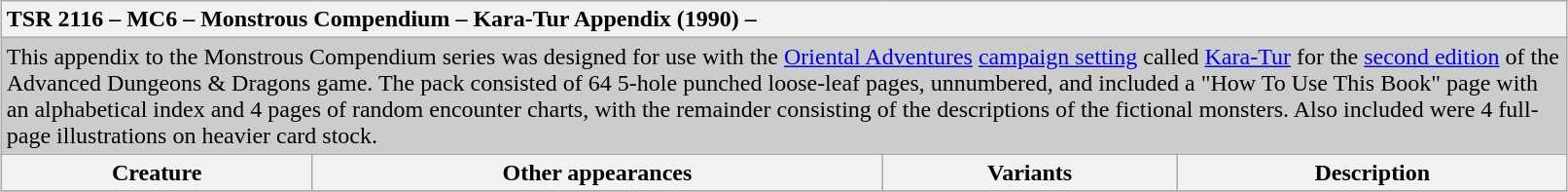<table class="wikitable collapsible" style="margin:15px; width:85%;">
<tr>
<th colspan="5" style="text-align:left">TSR 2116 – MC6 – Monstrous Compendium – Kara-Tur Appendix (1990) – </th>
</tr>
<tr style="background:#ccc;">
<td colspan="5" style="text-align:left;">This appendix to the Monstrous Compendium series was designed for use with the <a href='#'>Oriental Adventures</a> <a href='#'>campaign setting</a> called <a href='#'>Kara-Tur</a> for the <a href='#'>second edition</a> of the Advanced Dungeons & Dragons game. The pack consisted of 64 5-hole punched loose-leaf pages, unnumbered, and included a "How To Use This Book" page with an alphabetical index and 4 pages of random encounter charts, with the remainder consisting of the descriptions of the fictional monsters. Also included were 4 full-page illustrations on heavier card stock.</td>
</tr>
<tr>
<th>Creature</th>
<th>Other appearances</th>
<th>Variants</th>
<th>Description</th>
</tr>
<tr>
</tr>
</table>
